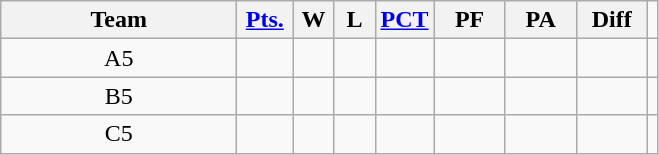<table class=wikitable>
<tr align=center>
<th width=150px>Team</th>
<th width=30px><a href='#'>Pts.</a></th>
<th width=20px>W</th>
<th width=20px>L</th>
<th><a href='#'>PCT</a></th>
<th width=40px>PF</th>
<th width=40px>PA</th>
<th width=40px>Diff</th>
</tr>
<tr align=center>
<td>A5</td>
<td></td>
<td></td>
<td></td>
<td></td>
<td></td>
<td></td>
<td></td>
<td></td>
</tr>
<tr align=center>
<td>B5</td>
<td></td>
<td></td>
<td></td>
<td></td>
<td></td>
<td></td>
<td></td>
<td></td>
</tr>
<tr align=center>
<td>C5</td>
<td></td>
<td></td>
<td></td>
<td></td>
<td></td>
<td></td>
<td></td>
<td></td>
</tr>
</table>
